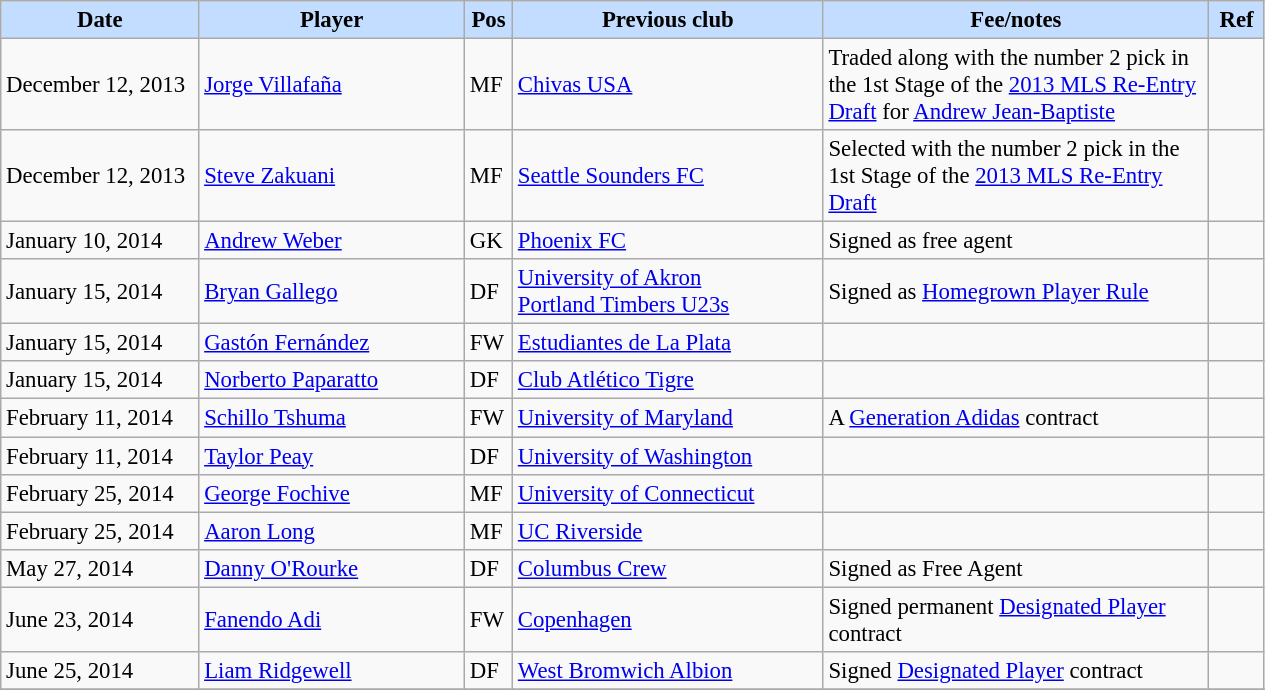<table class="wikitable" style="text-align:left; font-size:95%;">
<tr>
<th style="background:#c2ddff; width:125px;">Date</th>
<th style="background:#c2ddff; width:170px;">Player</th>
<th style="background:#c2ddff; width:25px;">Pos</th>
<th style="background:#c2ddff; width:200px;">Previous club</th>
<th style="background:#c2ddff; width:250px;">Fee/notes</th>
<th style="background:#c2ddff; width:30px;">Ref</th>
</tr>
<tr>
<td>December 12, 2013</td>
<td> <a href='#'>Jorge Villafaña</a></td>
<td>MF</td>
<td><a href='#'>Chivas USA</a></td>
<td>Traded along with the number 2 pick in the 1st Stage of the <a href='#'>2013 MLS Re-Entry Draft</a> for <a href='#'>Andrew Jean-Baptiste</a></td>
<td></td>
</tr>
<tr>
<td>December 12, 2013</td>
<td> <a href='#'>Steve Zakuani</a></td>
<td>MF</td>
<td><a href='#'>Seattle Sounders FC</a></td>
<td>Selected with the number 2 pick in the 1st Stage of the <a href='#'>2013 MLS Re-Entry Draft</a></td>
<td></td>
</tr>
<tr>
<td>January 10, 2014</td>
<td> <a href='#'>Andrew Weber</a></td>
<td>GK</td>
<td><a href='#'>Phoenix FC</a></td>
<td>Signed as free agent</td>
<td></td>
</tr>
<tr>
<td>January 15, 2014</td>
<td> <a href='#'>Bryan Gallego</a></td>
<td>DF</td>
<td><a href='#'>University of Akron</a><br><a href='#'>Portland Timbers U23s</a></td>
<td>Signed as <a href='#'>Homegrown Player Rule</a></td>
<td></td>
</tr>
<tr>
<td>January 15, 2014</td>
<td> <a href='#'>Gastón Fernández</a></td>
<td>FW</td>
<td><a href='#'>Estudiantes de La Plata</a></td>
<td></td>
<td></td>
</tr>
<tr>
<td>January 15, 2014</td>
<td> <a href='#'>Norberto Paparatto</a></td>
<td>DF</td>
<td><a href='#'>Club Atlético Tigre</a></td>
<td></td>
<td></td>
</tr>
<tr>
<td>February 11, 2014</td>
<td> <a href='#'>Schillo Tshuma</a></td>
<td>FW</td>
<td><a href='#'>University of Maryland</a></td>
<td>A <a href='#'>Generation Adidas</a> contract</td>
<td></td>
</tr>
<tr>
<td>February 11, 2014</td>
<td> <a href='#'>Taylor Peay</a></td>
<td>DF</td>
<td><a href='#'>University of Washington</a></td>
<td></td>
<td></td>
</tr>
<tr>
<td>February 25, 2014</td>
<td> <a href='#'>George Fochive</a></td>
<td>MF</td>
<td><a href='#'>University of Connecticut</a></td>
<td></td>
<td></td>
</tr>
<tr>
<td>February 25, 2014</td>
<td> <a href='#'>Aaron Long</a></td>
<td>MF</td>
<td><a href='#'>UC Riverside</a></td>
<td></td>
<td></td>
</tr>
<tr>
<td>May 27, 2014</td>
<td> <a href='#'>Danny O'Rourke</a></td>
<td>DF</td>
<td><a href='#'>Columbus Crew</a></td>
<td>Signed as Free Agent</td>
<td></td>
</tr>
<tr>
<td>June 23, 2014</td>
<td> <a href='#'>Fanendo Adi</a></td>
<td>FW</td>
<td><a href='#'>Copenhagen</a></td>
<td>Signed permanent <a href='#'>Designated Player</a> contract</td>
<td></td>
</tr>
<tr>
<td>June 25, 2014</td>
<td> <a href='#'>Liam Ridgewell</a></td>
<td>DF</td>
<td><a href='#'>West Bromwich Albion</a></td>
<td>Signed <a href='#'>Designated Player</a> contract</td>
<td></td>
</tr>
<tr>
</tr>
</table>
